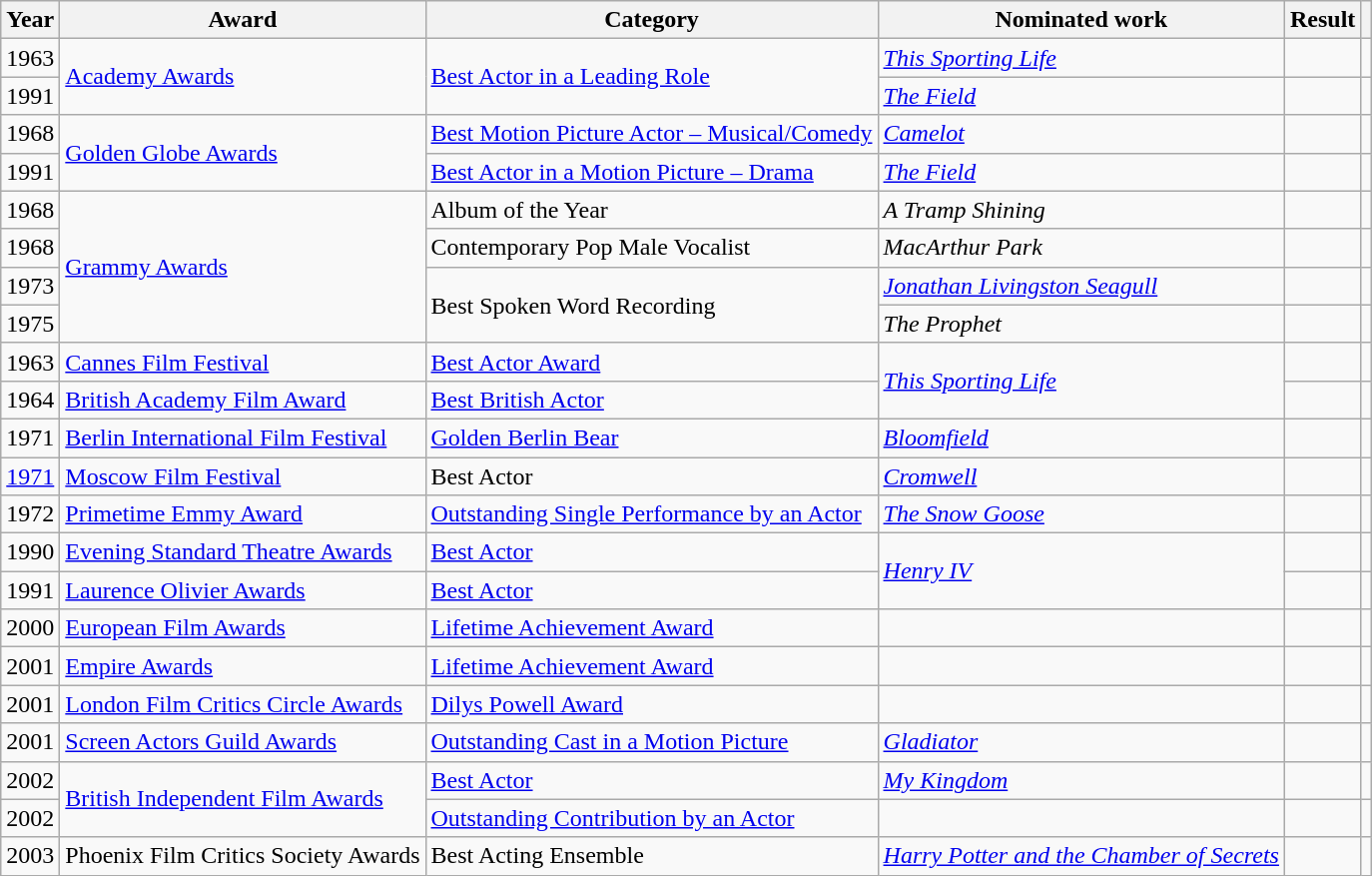<table class="wikitable">
<tr>
<th>Year</th>
<th>Award</th>
<th>Category</th>
<th>Nominated work</th>
<th>Result</th>
<th></th>
</tr>
<tr>
<td>1963</td>
<td rowspan=2><a href='#'>Academy Awards</a></td>
<td rowspan="2"><a href='#'>Best Actor in a Leading Role</a></td>
<td><em><a href='#'>This Sporting Life</a></em></td>
<td></td>
<td></td>
</tr>
<tr>
<td>1991</td>
<td><em><a href='#'>The Field</a></em></td>
<td></td>
<td></td>
</tr>
<tr>
<td>1968</td>
<td rowspan=2><a href='#'>Golden Globe Awards</a></td>
<td><a href='#'>Best Motion Picture Actor – Musical/Comedy</a></td>
<td><em><a href='#'>Camelot</a></em></td>
<td></td>
<td></td>
</tr>
<tr>
<td>1991</td>
<td><a href='#'>Best Actor in a Motion Picture – Drama</a></td>
<td><em><a href='#'>The Field</a></em></td>
<td></td>
<td></td>
</tr>
<tr>
<td>1968</td>
<td rowspan=4><a href='#'>Grammy Awards</a></td>
<td>Album of the Year</td>
<td><em>A Tramp Shining</em></td>
<td></td>
<td></td>
</tr>
<tr>
<td>1968</td>
<td>Contemporary Pop Male Vocalist</td>
<td><em>MacArthur Park</em></td>
<td></td>
<td></td>
</tr>
<tr>
<td>1973</td>
<td rowspan="2">Best Spoken Word Recording</td>
<td><em><a href='#'>Jonathan Livingston Seagull</a></em></td>
<td></td>
<td></td>
</tr>
<tr>
<td>1975</td>
<td><em>The Prophet</em></td>
<td></td>
<td></td>
</tr>
<tr>
<td>1963</td>
<td><a href='#'>Cannes Film Festival</a></td>
<td><a href='#'>Best Actor Award</a></td>
<td rowspan="2"><em><a href='#'>This Sporting Life</a></em></td>
<td></td>
<td></td>
</tr>
<tr>
<td>1964</td>
<td><a href='#'>British Academy Film Award</a></td>
<td><a href='#'>Best British Actor</a></td>
<td></td>
<td></td>
</tr>
<tr>
<td>1971</td>
<td><a href='#'>Berlin International Film Festival</a></td>
<td><a href='#'>Golden Berlin Bear</a></td>
<td><em><a href='#'>Bloomfield</a></em></td>
<td></td>
<td></td>
</tr>
<tr>
<td><a href='#'>1971</a></td>
<td><a href='#'>Moscow Film Festival</a></td>
<td>Best Actor</td>
<td><em><a href='#'>Cromwell</a></em></td>
<td></td>
<td></td>
</tr>
<tr>
<td>1972</td>
<td><a href='#'>Primetime Emmy Award</a></td>
<td><a href='#'>Outstanding Single Performance by an Actor</a></td>
<td><em><a href='#'>The Snow Goose</a></em></td>
<td></td>
<td></td>
</tr>
<tr>
<td>1990</td>
<td><a href='#'>Evening Standard Theatre Awards</a></td>
<td><a href='#'>Best Actor</a></td>
<td rowspan="2"><em><a href='#'>Henry IV</a></em></td>
<td></td>
<td></td>
</tr>
<tr>
<td>1991</td>
<td><a href='#'>Laurence Olivier Awards</a></td>
<td><a href='#'>Best Actor</a></td>
<td></td>
<td></td>
</tr>
<tr>
<td>2000</td>
<td><a href='#'>European Film Awards</a></td>
<td><a href='#'>Lifetime Achievement Award</a></td>
<td></td>
<td></td>
<td></td>
</tr>
<tr>
<td>2001</td>
<td><a href='#'>Empire Awards</a></td>
<td><a href='#'>Lifetime Achievement Award</a></td>
<td></td>
<td></td>
<td></td>
</tr>
<tr>
<td>2001</td>
<td><a href='#'>London Film Critics Circle Awards</a></td>
<td><a href='#'>Dilys Powell Award</a></td>
<td></td>
<td></td>
<td></td>
</tr>
<tr>
<td>2001</td>
<td><a href='#'>Screen Actors Guild Awards</a></td>
<td><a href='#'>Outstanding Cast in a Motion Picture</a></td>
<td><em><a href='#'>Gladiator</a></em></td>
<td></td>
<td></td>
</tr>
<tr>
<td>2002</td>
<td rowspan=2><a href='#'>British Independent Film Awards</a></td>
<td><a href='#'>Best Actor</a></td>
<td><em><a href='#'>My Kingdom</a></em></td>
<td></td>
<td></td>
</tr>
<tr>
<td>2002</td>
<td><a href='#'>Outstanding Contribution by an Actor</a></td>
<td></td>
<td></td>
<td></td>
</tr>
<tr>
<td>2003</td>
<td>Phoenix Film Critics Society Awards</td>
<td>Best Acting Ensemble</td>
<td><em><a href='#'>Harry Potter and the Chamber of Secrets</a></em></td>
<td></td>
<td></td>
</tr>
</table>
